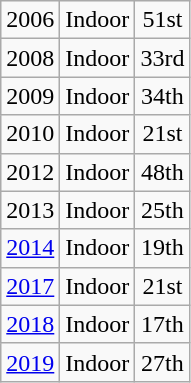<table class="wikitable">
<tr align="center">
<td>2006</td>
<td>Indoor</td>
<td>51st</td>
</tr>
<tr align="center">
<td>2008</td>
<td>Indoor</td>
<td>33rd</td>
</tr>
<tr align="center">
<td>2009</td>
<td>Indoor</td>
<td>34th</td>
</tr>
<tr align="center">
<td>2010</td>
<td>Indoor</td>
<td>21st</td>
</tr>
<tr align="center">
<td>2012</td>
<td>Indoor</td>
<td>48th</td>
</tr>
<tr align="center">
<td>2013</td>
<td>Indoor</td>
<td>25th</td>
</tr>
<tr align="center">
<td><a href='#'>2014</a></td>
<td>Indoor</td>
<td>19th</td>
</tr>
<tr align="center">
<td><a href='#'>2017</a></td>
<td>Indoor</td>
<td>21st</td>
</tr>
<tr align="center">
<td><a href='#'>2018</a></td>
<td>Indoor</td>
<td>17th</td>
</tr>
<tr align="center">
<td><a href='#'>2019</a></td>
<td>Indoor</td>
<td>27th</td>
</tr>
</table>
